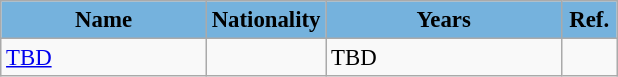<table class="wikitable" style="text-align:left; font-size:95%;">
<tr>
<th style="background:#75b2dd; width:130px;"><span>Name</span></th>
<th style="background:#75b2dd; width:60px;"><span>Nationality</span></th>
<th style="background:#75b2dd; width:150px;"><span>Years</span></th>
<th style="background:#75b2dd; width:30px;"><span>Ref.</span></th>
</tr>
<tr>
<td><a href='#'>TBD</a></td>
<td></td>
<td>TBD</td>
<td></td>
</tr>
</table>
